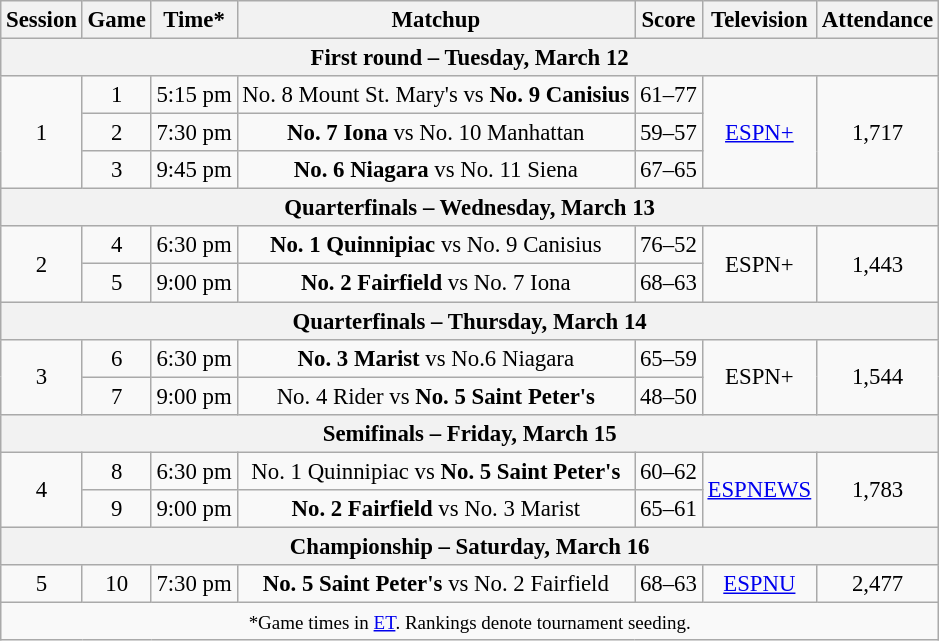<table class="wikitable" style="font-size:95%;text-align:center">
<tr>
<th>Session</th>
<th>Game</th>
<th>Time*</th>
<th>Matchup</th>
<th>Score</th>
<th>Television</th>
<th>Attendance</th>
</tr>
<tr>
<th colspan="7">First round – Tuesday, March 12</th>
</tr>
<tr>
<td rowspan=3>1</td>
<td>1</td>
<td>5:15 pm</td>
<td>No. 8 Mount St. Mary's vs <strong>No. 9 Canisius</strong></td>
<td>61–77</td>
<td rowspan=3><a href='#'>ESPN+</a></td>
<td rowspan="3">1,717</td>
</tr>
<tr>
<td>2</td>
<td>7:30 pm</td>
<td><strong>No. 7 Iona</strong> vs No. 10 Manhattan</td>
<td>59–57</td>
</tr>
<tr>
<td>3</td>
<td>9:45 pm</td>
<td><strong>No. 6 Niagara</strong> vs No. 11 Siena</td>
<td>67–65</td>
</tr>
<tr>
<th colspan="7">Quarterfinals – Wednesday, March 13</th>
</tr>
<tr>
<td rowspan=2>2</td>
<td>4</td>
<td>6:30 pm</td>
<td><strong>No. 1 Quinnipiac</strong> vs No. 9 Canisius</td>
<td>76–52</td>
<td rowspan=2>ESPN+</td>
<td rowspan="2">1,443</td>
</tr>
<tr>
<td>5</td>
<td>9:00 pm</td>
<td><strong>No. 2 Fairfield</strong> vs No. 7 Iona</td>
<td>68–63</td>
</tr>
<tr>
<th colspan="7">Quarterfinals – Thursday, March 14</th>
</tr>
<tr>
<td rowspan=2>3</td>
<td>6</td>
<td>6:30 pm</td>
<td><strong>No. 3 Marist</strong> vs No.6 Niagara</td>
<td>65–59</td>
<td rowspan=2>ESPN+</td>
<td rowspan="2">1,544</td>
</tr>
<tr>
<td>7</td>
<td>9:00 pm</td>
<td>No. 4 Rider vs <strong>No. 5 Saint Peter's</strong></td>
<td>48–50</td>
</tr>
<tr>
<th colspan="7">Semifinals – Friday, March 15</th>
</tr>
<tr>
<td rowspan=2>4</td>
<td>8</td>
<td>6:30 pm</td>
<td>No. 1 Quinnipiac vs <strong>No. 5 Saint Peter's</strong></td>
<td>60–62</td>
<td rowspan=2><a href='#'>ESPNEWS</a></td>
<td rowspan="2">1,783</td>
</tr>
<tr>
<td>9</td>
<td>9:00 pm</td>
<td><strong>No. 2 Fairfield</strong> vs No. 3 Marist</td>
<td>65–61</td>
</tr>
<tr>
<th colspan="7">Championship – Saturday, March 16</th>
</tr>
<tr>
<td>5</td>
<td>10</td>
<td>7:30 pm</td>
<td><strong>No. 5 Saint Peter's</strong> vs No. 2 Fairfield</td>
<td>68–63</td>
<td><a href='#'>ESPNU</a></td>
<td>2,477</td>
</tr>
<tr>
<td colspan="7"><small>*Game times in <a href='#'>ET</a>. Rankings denote tournament seeding.</small></td>
</tr>
</table>
